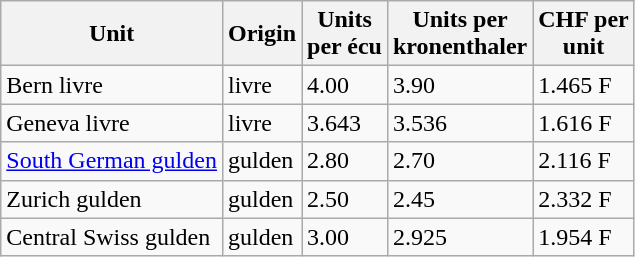<table class="wikitable">
<tr>
<th>Unit</th>
<th>Origin</th>
<th>Units <br>per écu</th>
<th>Units per <br>kronenthaler</th>
<th>CHF per <br>unit</th>
</tr>
<tr>
<td>Bern livre</td>
<td>livre</td>
<td>4.00</td>
<td>3.90</td>
<td>1.465 F</td>
</tr>
<tr>
<td>Geneva livre</td>
<td>livre</td>
<td>3.643</td>
<td>3.536</td>
<td>1.616 F</td>
</tr>
<tr>
<td><a href='#'>South German gulden</a></td>
<td>gulden</td>
<td>2.80</td>
<td>2.70</td>
<td>2.116 F</td>
</tr>
<tr>
<td>Zurich gulden</td>
<td>gulden</td>
<td>2.50</td>
<td>2.45</td>
<td>2.332 F</td>
</tr>
<tr>
<td>Central Swiss gulden</td>
<td>gulden</td>
<td>3.00</td>
<td>2.925</td>
<td>1.954 F</td>
</tr>
</table>
